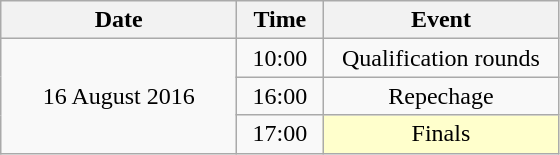<table class = "wikitable" style="text-align:center;">
<tr>
<th width=150>Date</th>
<th width=50>Time</th>
<th width=150>Event</th>
</tr>
<tr>
<td rowspan=3>16 August 2016</td>
<td>10:00</td>
<td>Qualification rounds</td>
</tr>
<tr>
<td>16:00</td>
<td>Repechage</td>
</tr>
<tr>
<td>17:00</td>
<td bgcolor=ffffcc>Finals</td>
</tr>
</table>
